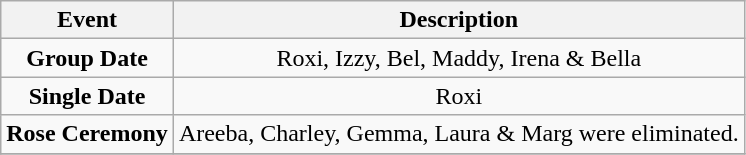<table class="wikitable sortable" style="text-align:center;">
<tr>
<th>Event</th>
<th>Description</th>
</tr>
<tr>
<td><strong>Group Date</strong></td>
<td>Roxi, Izzy, Bel, Maddy, Irena & Bella</td>
</tr>
<tr>
<td><strong>Single Date</strong></td>
<td>Roxi</td>
</tr>
<tr>
<td><strong>Rose Ceremony</strong></td>
<td>Areeba, Charley, Gemma, Laura & Marg were eliminated.</td>
</tr>
<tr>
</tr>
</table>
